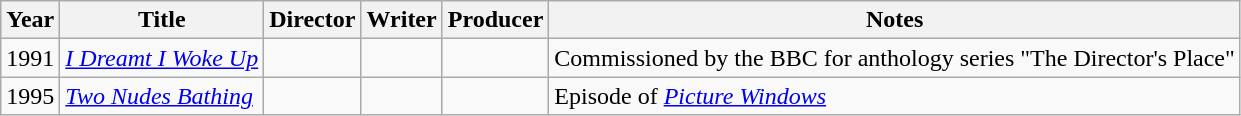<table class="wikitable">
<tr>
<th>Year</th>
<th>Title</th>
<th>Director</th>
<th>Writer</th>
<th>Producer</th>
<th>Notes</th>
</tr>
<tr>
<td>1991</td>
<td><em><a href='#'>I Dreamt I Woke Up</a></em></td>
<td></td>
<td></td>
<td></td>
<td>Commissioned by the BBC for anthology series "The Director's Place"</td>
</tr>
<tr>
<td>1995</td>
<td><em><a href='#'>Two Nudes Bathing</a></em></td>
<td></td>
<td></td>
<td></td>
<td>Episode of <em><a href='#'>Picture Windows</a></em></td>
</tr>
</table>
